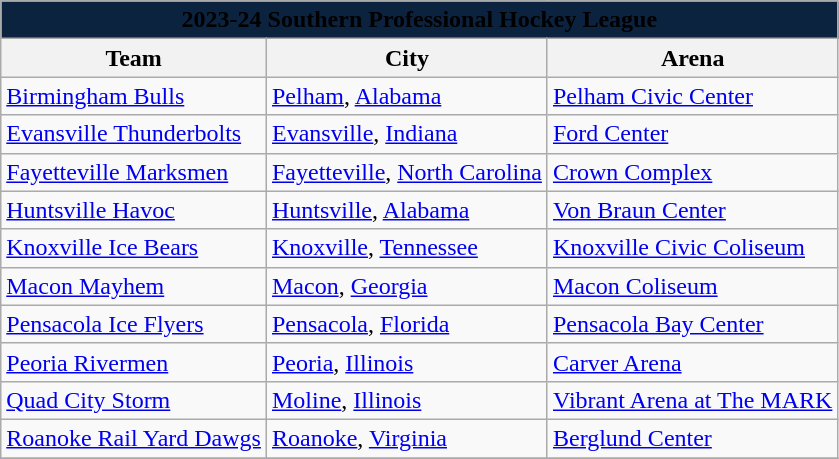<table class="wikitable" style="width:auto">
<tr>
<td bgcolor="#0C2340" align="center" colspan="5"><strong><span>2023-24 Southern Professional Hockey League</span></strong></td>
</tr>
<tr>
<th>Team</th>
<th>City</th>
<th>Arena</th>
</tr>
<tr>
<td><a href='#'>Birmingham Bulls</a></td>
<td><a href='#'>Pelham</a>, <a href='#'>Alabama</a></td>
<td><a href='#'>Pelham Civic Center</a></td>
</tr>
<tr>
<td><a href='#'>Evansville Thunderbolts</a></td>
<td><a href='#'>Evansville</a>, <a href='#'>Indiana</a></td>
<td><a href='#'>Ford Center</a></td>
</tr>
<tr>
<td><a href='#'>Fayetteville Marksmen</a></td>
<td><a href='#'>Fayetteville</a>, <a href='#'>North Carolina</a></td>
<td><a href='#'>Crown Complex</a></td>
</tr>
<tr>
<td><a href='#'>Huntsville Havoc</a></td>
<td><a href='#'>Huntsville</a>, <a href='#'>Alabama</a></td>
<td><a href='#'>Von Braun Center</a></td>
</tr>
<tr>
<td><a href='#'>Knoxville Ice Bears</a></td>
<td><a href='#'>Knoxville</a>, <a href='#'>Tennessee</a></td>
<td><a href='#'>Knoxville Civic Coliseum</a></td>
</tr>
<tr>
<td><a href='#'>Macon Mayhem</a></td>
<td><a href='#'>Macon</a>, <a href='#'>Georgia</a></td>
<td><a href='#'>Macon Coliseum</a></td>
</tr>
<tr>
<td><a href='#'>Pensacola Ice Flyers</a></td>
<td><a href='#'>Pensacola</a>, <a href='#'>Florida</a></td>
<td><a href='#'>Pensacola Bay Center</a></td>
</tr>
<tr>
<td><a href='#'>Peoria Rivermen</a></td>
<td><a href='#'>Peoria</a>, <a href='#'>Illinois</a></td>
<td><a href='#'>Carver Arena</a></td>
</tr>
<tr>
<td><a href='#'>Quad City Storm</a></td>
<td><a href='#'>Moline</a>, <a href='#'>Illinois</a></td>
<td><a href='#'>Vibrant Arena at The MARK</a></td>
</tr>
<tr>
<td><a href='#'>Roanoke Rail Yard Dawgs</a></td>
<td><a href='#'>Roanoke</a>, <a href='#'>Virginia</a></td>
<td><a href='#'>Berglund Center</a></td>
</tr>
<tr>
</tr>
</table>
